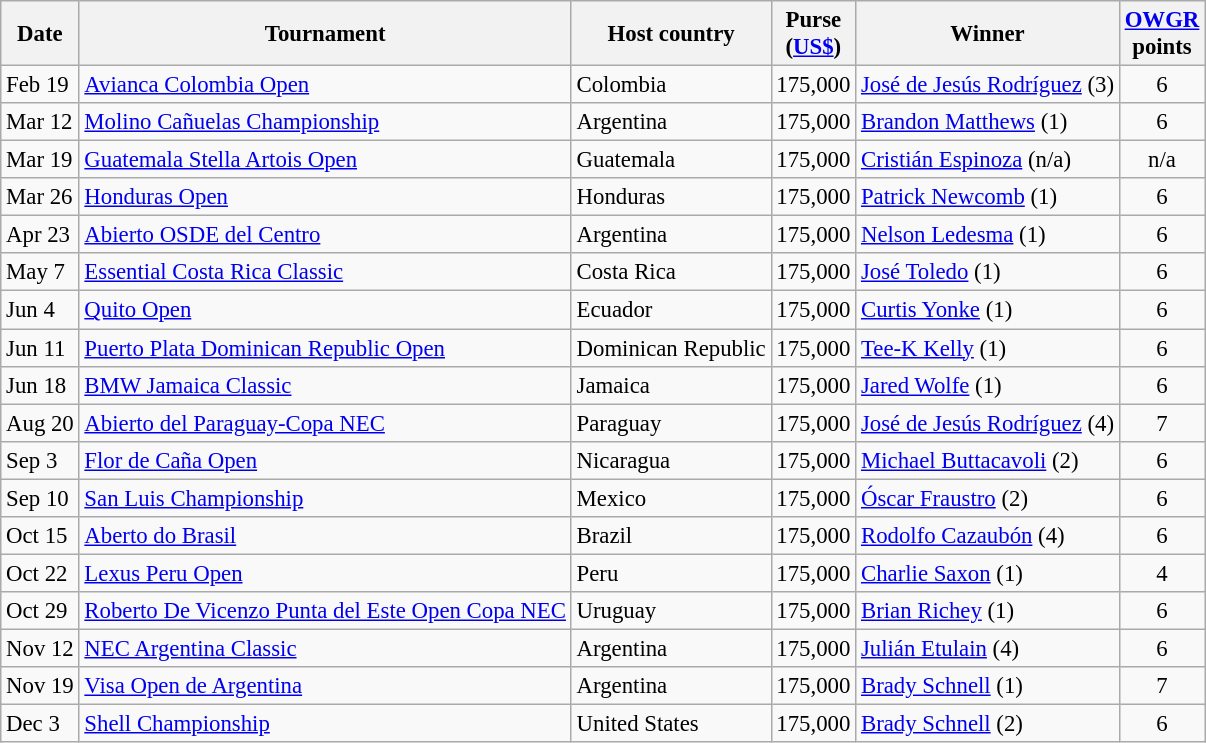<table class="wikitable" style="font-size:95%;">
<tr>
<th>Date</th>
<th>Tournament</th>
<th>Host country</th>
<th>Purse<br>(<a href='#'>US$</a>)</th>
<th>Winner</th>
<th><a href='#'>OWGR</a><br>points</th>
</tr>
<tr>
<td>Feb 19</td>
<td><a href='#'>Avianca Colombia Open</a></td>
<td>Colombia</td>
<td align=right>175,000</td>
<td> <a href='#'>José de Jesús Rodríguez</a> (3)</td>
<td align=center>6</td>
</tr>
<tr>
<td>Mar 12</td>
<td><a href='#'>Molino Cañuelas Championship</a></td>
<td>Argentina</td>
<td align=right>175,000</td>
<td> <a href='#'>Brandon Matthews</a> (1)</td>
<td align=center>6</td>
</tr>
<tr>
<td>Mar 19</td>
<td><a href='#'>Guatemala Stella Artois Open</a></td>
<td>Guatemala</td>
<td align=right>175,000</td>
<td> <a href='#'>Cristián Espinoza</a> (n/a)</td>
<td align=center>n/a</td>
</tr>
<tr>
<td>Mar 26</td>
<td><a href='#'>Honduras Open</a></td>
<td>Honduras</td>
<td align=right>175,000</td>
<td> <a href='#'>Patrick Newcomb</a> (1)</td>
<td align=center>6</td>
</tr>
<tr>
<td>Apr 23</td>
<td><a href='#'>Abierto OSDE del Centro</a></td>
<td>Argentina</td>
<td align=right>175,000</td>
<td> <a href='#'>Nelson Ledesma</a> (1)</td>
<td align=center>6</td>
</tr>
<tr>
<td>May 7</td>
<td><a href='#'>Essential Costa Rica Classic</a></td>
<td>Costa Rica</td>
<td align=right>175,000</td>
<td> <a href='#'>José Toledo</a> (1)</td>
<td align=center>6</td>
</tr>
<tr>
<td>Jun 4</td>
<td><a href='#'>Quito Open</a></td>
<td>Ecuador</td>
<td align=right>175,000</td>
<td> <a href='#'>Curtis Yonke</a> (1)</td>
<td align=center>6</td>
</tr>
<tr>
<td>Jun 11</td>
<td><a href='#'>Puerto Plata Dominican Republic Open</a></td>
<td>Dominican Republic</td>
<td align=right>175,000</td>
<td> <a href='#'>Tee-K Kelly</a> (1)</td>
<td align=center>6</td>
</tr>
<tr>
<td>Jun 18</td>
<td><a href='#'>BMW Jamaica Classic</a></td>
<td>Jamaica</td>
<td align=right>175,000</td>
<td> <a href='#'>Jared Wolfe</a> (1)</td>
<td align=center>6</td>
</tr>
<tr>
<td>Aug 20</td>
<td><a href='#'>Abierto del Paraguay-Copa NEC</a></td>
<td>Paraguay</td>
<td align=right>175,000</td>
<td> <a href='#'>José de Jesús Rodríguez</a> (4)</td>
<td align=center>7</td>
</tr>
<tr>
<td>Sep 3</td>
<td><a href='#'>Flor de Caña Open</a></td>
<td>Nicaragua</td>
<td align=right>175,000</td>
<td> <a href='#'>Michael Buttacavoli</a> (2)</td>
<td align=center>6</td>
</tr>
<tr>
<td>Sep 10</td>
<td><a href='#'>San Luis Championship</a></td>
<td>Mexico</td>
<td align=right>175,000</td>
<td> <a href='#'>Óscar Fraustro</a> (2)</td>
<td align=center>6</td>
</tr>
<tr>
<td>Oct 15</td>
<td><a href='#'>Aberto do Brasil</a></td>
<td>Brazil</td>
<td align=right>175,000</td>
<td> <a href='#'>Rodolfo Cazaubón</a> (4)</td>
<td align=center>6</td>
</tr>
<tr>
<td>Oct 22</td>
<td><a href='#'>Lexus Peru Open</a></td>
<td>Peru</td>
<td align=right>175,000</td>
<td> <a href='#'>Charlie Saxon</a> (1)</td>
<td align=center>4</td>
</tr>
<tr>
<td>Oct 29</td>
<td><a href='#'>Roberto De Vicenzo Punta del Este Open Copa NEC</a></td>
<td>Uruguay</td>
<td align=right>175,000</td>
<td> <a href='#'>Brian Richey</a> (1)</td>
<td align=center>6</td>
</tr>
<tr>
<td>Nov 12</td>
<td><a href='#'>NEC Argentina Classic</a></td>
<td>Argentina</td>
<td align=right>175,000</td>
<td> <a href='#'>Julián Etulain</a> (4)</td>
<td align=center>6</td>
</tr>
<tr>
<td>Nov 19</td>
<td><a href='#'>Visa Open de Argentina</a></td>
<td>Argentina</td>
<td align=right>175,000</td>
<td> <a href='#'>Brady Schnell</a> (1)</td>
<td align=center>7</td>
</tr>
<tr>
<td>Dec 3</td>
<td><a href='#'>Shell Championship</a></td>
<td>United States</td>
<td align=right>175,000</td>
<td> <a href='#'>Brady Schnell</a> (2)</td>
<td align=center>6</td>
</tr>
</table>
